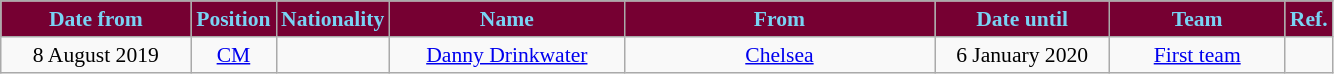<table class="wikitable"  style="text-align:center; font-size:90%; ">
<tr>
<th style="background:#760032; color:#79D3F4; width:120px;">Date from</th>
<th style="background:#760032; color:#79D3F4; width:50px;">Position</th>
<th style="background:#760032; color:#79D3F4; width:50px;">Nationality</th>
<th style="background:#760032; color:#79D3F4; width:150px;">Name</th>
<th style="background:#760032; color:#79D3F4; width:200px;">From</th>
<th style="background:#760032; color:#79D3F4; width:110px;">Date until</th>
<th style="background:#760032; color:#79D3F4; width:110px;">Team</th>
<th style="background:#760032; color:#79D3F4; width:25px;">Ref.</th>
</tr>
<tr>
<td>8 August 2019</td>
<td><a href='#'>CM</a></td>
<td></td>
<td><a href='#'>Danny Drinkwater</a></td>
<td> <a href='#'>Chelsea</a></td>
<td>6 January 2020</td>
<td><a href='#'>First team</a></td>
<td></td>
</tr>
</table>
